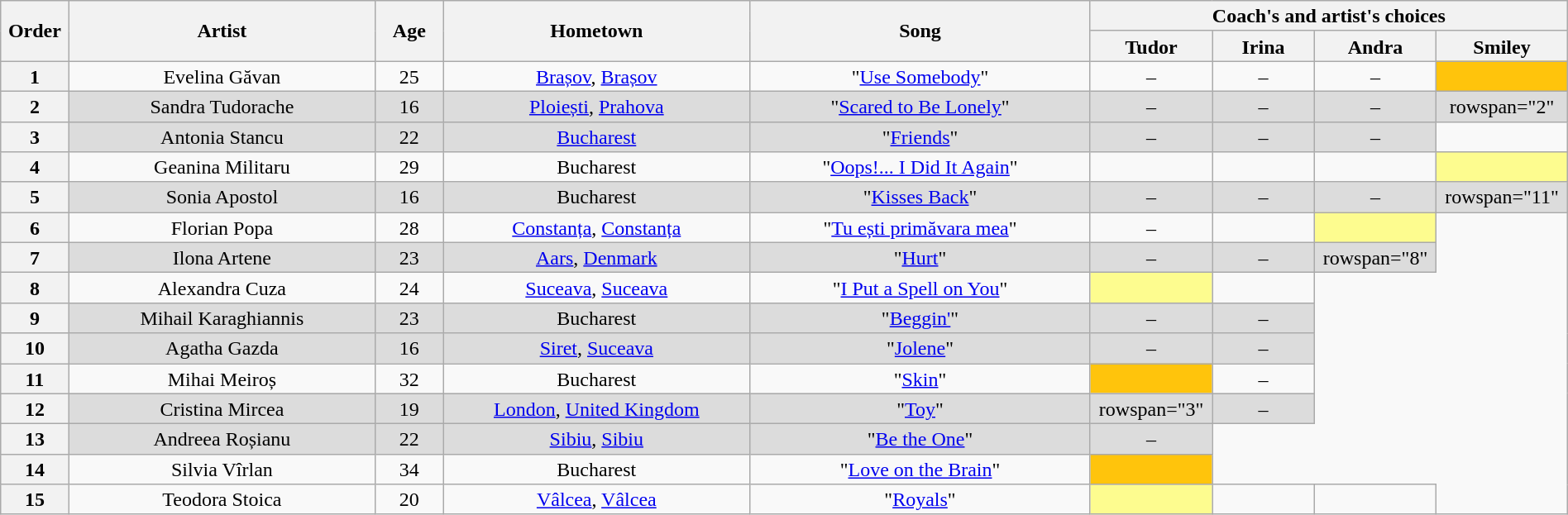<table class="wikitable" style="text-align:center; line-height:17px; width:100%;">
<tr>
<th scope="col" rowspan="2" style="width:04%;">Order</th>
<th scope="col" rowspan="2" style="width:18%;">Artist</th>
<th scope="col" rowspan="2" style="width:04%;">Age</th>
<th scope="col" rowspan="2" style="width:18%;">Hometown</th>
<th scope="col" rowspan="2" style="width:20%;">Song</th>
<th scope="col" colspan="4" style="width:24%;">Coach's and artist's choices</th>
</tr>
<tr>
<th style="width:06%;">Tudor</th>
<th style="width:06%;">Irina</th>
<th style="width:06%;">Andra</th>
<th style="width:06%;">Smiley</th>
</tr>
<tr>
<th>1</th>
<td>Evelina Găvan</td>
<td>25</td>
<td><a href='#'>Brașov</a>, <a href='#'>Brașov</a></td>
<td>"<a href='#'>Use Somebody</a>"</td>
<td>–</td>
<td>–</td>
<td>–</td>
<td style="background:#FFC40C;"></td>
</tr>
<tr style="background:#DCDCDC;">
<th>2</th>
<td>Sandra Tudorache</td>
<td>16</td>
<td><a href='#'>Ploiești</a>, <a href='#'>Prahova</a></td>
<td>"<a href='#'>Scared to Be Lonely</a>"</td>
<td>–</td>
<td>–</td>
<td>–</td>
<td>rowspan="2" </td>
</tr>
<tr style="background:#DCDCDC;">
<th>3</th>
<td>Antonia Stancu</td>
<td>22</td>
<td><a href='#'>Bucharest</a></td>
<td>"<a href='#'>Friends</a>"</td>
<td>–</td>
<td>–</td>
<td>–</td>
</tr>
<tr>
<th>4</th>
<td>Geanina Militaru</td>
<td>29</td>
<td>Bucharest</td>
<td>"<a href='#'>Oops!... I Did It Again</a>"</td>
<td></td>
<td></td>
<td></td>
<td style="background:#FDFC8F;"></td>
</tr>
<tr style="background:#DCDCDC;">
<th>5</th>
<td>Sonia Apostol</td>
<td>16</td>
<td>Bucharest</td>
<td>"<a href='#'>Kisses Back</a>"</td>
<td>–</td>
<td>–</td>
<td>–</td>
<td>rowspan="11" </td>
</tr>
<tr>
<th>6</th>
<td>Florian Popa</td>
<td>28</td>
<td><a href='#'>Constanța</a>, <a href='#'>Constanța</a></td>
<td>"<a href='#'>Tu ești primăvara mea</a>"</td>
<td>–</td>
<td></td>
<td style="background:#FDFC8F;"></td>
</tr>
<tr style="background:#DCDCDC;">
<th>7</th>
<td>Ilona Artene</td>
<td>23</td>
<td><a href='#'>Aars</a>, <a href='#'>Denmark</a></td>
<td>"<a href='#'>Hurt</a>"</td>
<td>–</td>
<td>–</td>
<td>rowspan="8" </td>
</tr>
<tr>
<th>8</th>
<td>Alexandra Cuza</td>
<td>24</td>
<td><a href='#'>Suceava</a>, <a href='#'>Suceava</a></td>
<td>"<a href='#'>I Put a Spell on You</a>"</td>
<td style="background:#FDFC8F;"></td>
<td></td>
</tr>
<tr style="background:#DCDCDC;">
<th>9</th>
<td>Mihail Karaghiannis</td>
<td>23</td>
<td>Bucharest</td>
<td>"<a href='#'>Beggin'</a>"</td>
<td>–</td>
<td>–</td>
</tr>
<tr style="background:#DCDCDC;">
<th>10</th>
<td>Agatha Gazda</td>
<td>16</td>
<td><a href='#'>Siret</a>, <a href='#'>Suceava</a></td>
<td>"<a href='#'>Jolene</a>"</td>
<td>–</td>
<td>–</td>
</tr>
<tr>
<th>11</th>
<td>Mihai Meiroș</td>
<td>32</td>
<td>Bucharest</td>
<td>"<a href='#'>Skin</a>"</td>
<td style="background:#FFC40C;"></td>
<td>–</td>
</tr>
<tr style="background:#DCDCDC;">
<th>12</th>
<td>Cristina Mircea</td>
<td>19</td>
<td><a href='#'>London</a>, <a href='#'>United Kingdom</a></td>
<td>"<a href='#'>Toy</a>"</td>
<td>rowspan="3" </td>
<td>–</td>
</tr>
<tr style="background:#DCDCDC;">
<th>13</th>
<td>Andreea Roșianu</td>
<td>22</td>
<td><a href='#'>Sibiu</a>, <a href='#'>Sibiu</a></td>
<td>"<a href='#'>Be the One</a>"</td>
<td>–</td>
</tr>
<tr>
<th>14</th>
<td>Silvia Vîrlan</td>
<td>34</td>
<td>Bucharest</td>
<td>"<a href='#'>Love on the Brain</a>"</td>
<td style="background:#FFC40C;"></td>
</tr>
<tr>
<th>15</th>
<td>Teodora Stoica</td>
<td>20</td>
<td><a href='#'>Vâlcea</a>, <a href='#'>Vâlcea</a></td>
<td>"<a href='#'>Royals</a>"</td>
<td style="background:#FDFC8F;"></td>
<td></td>
<td></td>
</tr>
</table>
